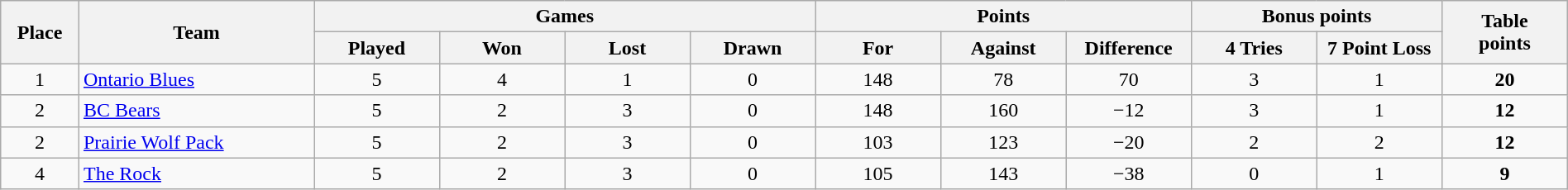<table class="wikitable" width="100%">
<tr>
<th rowspan=2 width="5%">Place</th>
<th rowspan=2 width="15%">Team</th>
<th colspan=4 width="32%">Games</th>
<th colspan=3 width="18%">Points</th>
<th colspan=2 width="16%">Bonus points</th>
<th rowspan=2 width="10%">Table<br>points</th>
</tr>
<tr>
<th width="8%">Played</th>
<th width="8%">Won</th>
<th width="8%">Lost</th>
<th width="8%">Drawn</th>
<th width="8%">For</th>
<th width="8%">Against</th>
<th width="8%">Difference</th>
<th width="8%">4 Tries</th>
<th width="8%">7 Point Loss</th>
</tr>
<tr align=center>
<td>1</td>
<td align=left><a href='#'>Ontario Blues</a></td>
<td>5</td>
<td>4</td>
<td>1</td>
<td>0</td>
<td>148</td>
<td>78</td>
<td>70</td>
<td>3</td>
<td>1</td>
<td><strong>20</strong></td>
</tr>
<tr align=center>
<td>2</td>
<td align=left><a href='#'>BC Bears</a></td>
<td>5</td>
<td>2</td>
<td>3</td>
<td>0</td>
<td>148</td>
<td>160</td>
<td>−12</td>
<td>3</td>
<td>1</td>
<td><strong>12</strong></td>
</tr>
<tr align=center>
<td>2</td>
<td align=left><a href='#'>Prairie Wolf Pack</a></td>
<td>5</td>
<td>2</td>
<td>3</td>
<td>0</td>
<td>103</td>
<td>123</td>
<td>−20</td>
<td>2</td>
<td>2</td>
<td><strong>12</strong></td>
</tr>
<tr align=center>
<td>4</td>
<td align=left><a href='#'>The Rock</a></td>
<td>5</td>
<td>2</td>
<td>3</td>
<td>0</td>
<td>105</td>
<td>143</td>
<td>−38</td>
<td>0</td>
<td>1</td>
<td><strong>9</strong></td>
</tr>
</table>
